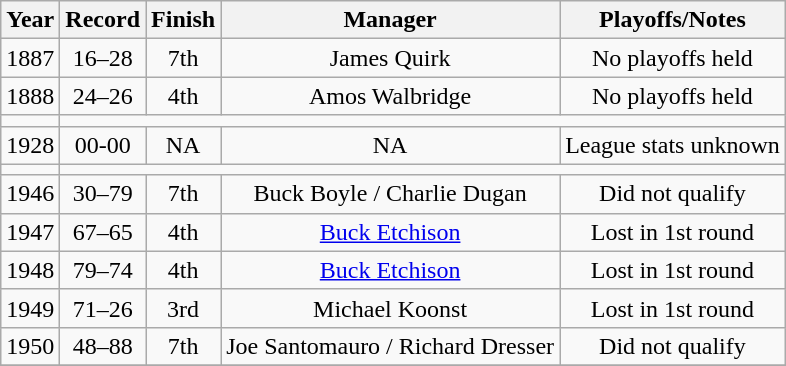<table class="wikitable" style="text-align:center">
<tr>
<th>Year</th>
<th>Record</th>
<th>Finish</th>
<th>Manager</th>
<th>Playoffs/Notes</th>
</tr>
<tr>
<td>1887</td>
<td>16–28</td>
<td>7th</td>
<td>James Quirk</td>
<td>No playoffs held</td>
</tr>
<tr>
<td>1888</td>
<td>24–26</td>
<td>4th</td>
<td>Amos Walbridge</td>
<td>No playoffs held</td>
</tr>
<tr>
<td></td>
</tr>
<tr>
<td>1928</td>
<td>00-00</td>
<td>NA</td>
<td>NA</td>
<td>League stats unknown</td>
</tr>
<tr>
<td></td>
</tr>
<tr>
<td>1946</td>
<td>30–79</td>
<td>7th</td>
<td>Buck Boyle / Charlie Dugan</td>
<td>Did not qualify</td>
</tr>
<tr>
<td>1947</td>
<td>67–65</td>
<td>4th</td>
<td><a href='#'>Buck Etchison</a></td>
<td>Lost in 1st round</td>
</tr>
<tr>
<td>1948</td>
<td>79–74</td>
<td>4th</td>
<td><a href='#'>Buck Etchison</a></td>
<td>Lost in 1st round</td>
</tr>
<tr>
<td>1949</td>
<td>71–26</td>
<td>3rd</td>
<td>Michael Koonst</td>
<td>Lost in 1st round</td>
</tr>
<tr>
<td>1950</td>
<td>48–88</td>
<td>7th</td>
<td>Joe Santomauro / Richard Dresser</td>
<td>Did not qualify</td>
</tr>
<tr>
</tr>
</table>
